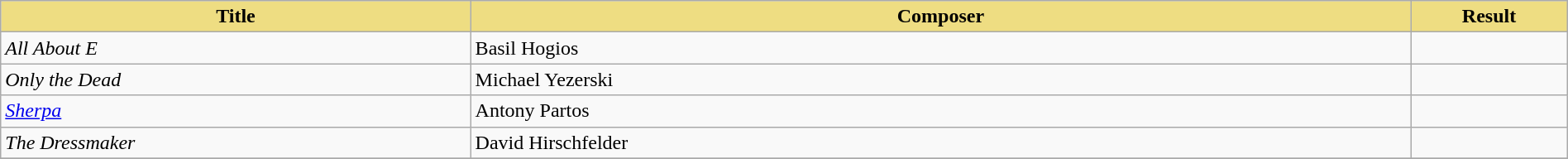<table class="wikitable" width=100%>
<tr>
<th style="width:30%;background:#EEDD82;">Title</th>
<th style="width:60%;background:#EEDD82;">Composer</th>
<th style="width:10%;background:#EEDD82;">Result<br></th>
</tr>
<tr>
<td><em>All About E</em></td>
<td>Basil Hogios</td>
<td></td>
</tr>
<tr>
<td><em>Only the Dead</em></td>
<td>Michael Yezerski</td>
<td></td>
</tr>
<tr>
<td><em><a href='#'>Sherpa</a></em></td>
<td>Antony Partos</td>
<td></td>
</tr>
<tr>
<td><em>The Dressmaker</em></td>
<td>David Hirschfelder</td>
<td></td>
</tr>
<tr>
</tr>
</table>
